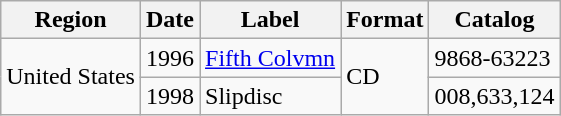<table class="wikitable">
<tr>
<th>Region</th>
<th>Date</th>
<th>Label</th>
<th>Format</th>
<th>Catalog</th>
</tr>
<tr>
<td rowspan="2">United States</td>
<td>1996</td>
<td><a href='#'>Fifth Colvmn</a></td>
<td rowspan="2">CD</td>
<td>9868-63223</td>
</tr>
<tr>
<td>1998</td>
<td>Slipdisc</td>
<td>008,633,124</td>
</tr>
</table>
